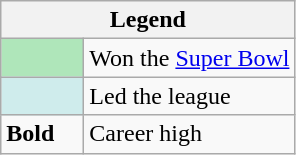<table class="wikitable mw-collapsible mw-collapsed">
<tr>
<th colspan="2">Legend</th>
</tr>
<tr>
<td style="background:#afe6ba; width:3em;"></td>
<td>Won the <a href='#'>Super Bowl</a></td>
</tr>
<tr>
<td style="background:#cfecec; width:3em;"></td>
<td>Led the league</td>
</tr>
<tr>
<td><strong>Bold</strong></td>
<td>Career high</td>
</tr>
</table>
